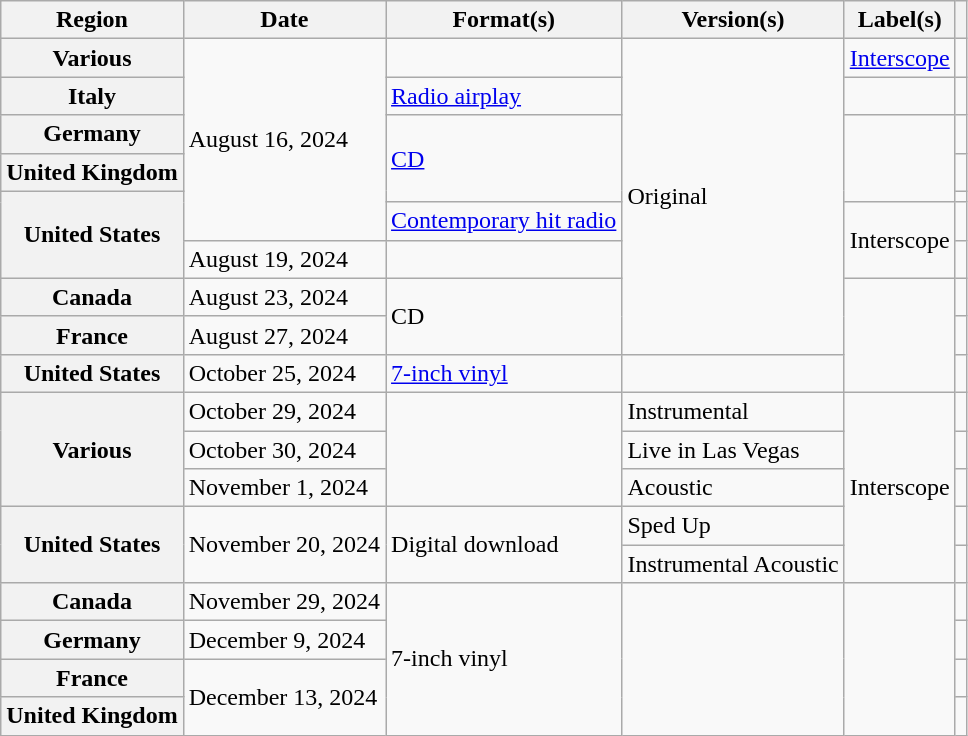<table class="wikitable plainrowheaders">
<tr>
<th scope="col">Region</th>
<th scope="col">Date</th>
<th scope="col">Format(s)</th>
<th scope="col">Version(s)</th>
<th scope="col">Label(s)</th>
<th scope="col"></th>
</tr>
<tr>
<th scope="row">Various</th>
<td rowspan="6">August 16, 2024</td>
<td></td>
<td rowspan="9">Original</td>
<td><a href='#'>Interscope</a></td>
<td align="center"></td>
</tr>
<tr>
<th scope="row">Italy</th>
<td><a href='#'>Radio airplay</a></td>
<td></td>
<td align="center"></td>
</tr>
<tr>
<th scope="row">Germany</th>
<td rowspan="3"><a href='#'>CD</a></td>
<td rowspan="3"></td>
<td align="center"></td>
</tr>
<tr>
<th scope="row">United Kingdom</th>
<td align="center"></td>
</tr>
<tr>
<th scope="row" rowspan="3">United States</th>
<td align="center"></td>
</tr>
<tr>
<td><a href='#'>Contemporary hit radio</a></td>
<td rowspan="2">Interscope</td>
<td align="center"></td>
</tr>
<tr>
<td>August 19, 2024</td>
<td></td>
<td align="center"></td>
</tr>
<tr>
<th scope="row">Canada</th>
<td>August 23, 2024</td>
<td rowspan="2">CD</td>
<td rowspan="3"></td>
<td align="center"></td>
</tr>
<tr>
<th scope="row">France</th>
<td>August 27, 2024</td>
<td align="center"></td>
</tr>
<tr>
<th scope="row">United States</th>
<td>October 25, 2024</td>
<td><a href='#'>7-inch vinyl</a></td>
<td></td>
<td align="center"></td>
</tr>
<tr>
<th scope="row" rowspan="3">Various</th>
<td>October 29, 2024</td>
<td rowspan="3"></td>
<td>Instrumental</td>
<td rowspan="5">Interscope</td>
<td align="center"></td>
</tr>
<tr>
<td>October 30, 2024</td>
<td>Live in Las Vegas</td>
<td align="center"></td>
</tr>
<tr>
<td>November 1, 2024</td>
<td>Acoustic</td>
<td align="center"></td>
</tr>
<tr>
<th scope="row" rowspan="2">United States</th>
<td rowspan="2">November 20, 2024</td>
<td rowspan="2">Digital download</td>
<td>Sped Up</td>
<td align="center"></td>
</tr>
<tr>
<td>Instrumental Acoustic</td>
<td align="center"></td>
</tr>
<tr>
<th scope="row">Canada</th>
<td>November 29, 2024</td>
<td rowspan="4">7-inch vinyl</td>
<td rowspan="4"></td>
<td rowspan="4"></td>
<td align="center"></td>
</tr>
<tr>
<th scope="row">Germany</th>
<td>December 9, 2024</td>
<td align="center"></td>
</tr>
<tr>
<th scope="row">France</th>
<td rowspan="2">December 13, 2024</td>
<td align="center"></td>
</tr>
<tr>
<th scope="row">United Kingdom</th>
<td align="center"></td>
</tr>
</table>
